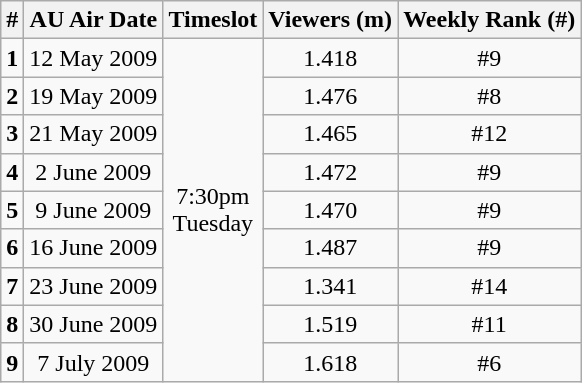<table class="wikitable sortable">
<tr>
<th>#</th>
<th>AU Air Date</th>
<th>Timeslot</th>
<th>Viewers (m)</th>
<th>Weekly Rank (#)</th>
</tr>
<tr>
<td style="text-align:center"><strong>1</strong></td>
<td style="text-align:center">12 May 2009</td>
<td style="text-align:center" rowspan="9">7:30pm<br>Tuesday</td>
<td style="text-align:center">1.418</td>
<td style="text-align:center">#9</td>
</tr>
<tr>
<td style="text-align:center"><strong>2</strong></td>
<td style="text-align:center">19 May 2009</td>
<td style="text-align:center">1.476</td>
<td style="text-align:center">#8</td>
</tr>
<tr>
<td style="text-align:center"><strong>3</strong></td>
<td style="text-align:center">21 May 2009</td>
<td style="text-align:center">1.465</td>
<td style="text-align:center">#12</td>
</tr>
<tr>
<td style="text-align:center"><strong>4</strong></td>
<td style="text-align:center">2 June 2009</td>
<td style="text-align:center">1.472</td>
<td style="text-align:center">#9</td>
</tr>
<tr>
<td style="text-align:center"><strong>5</strong></td>
<td style="text-align:center">9 June 2009</td>
<td style="text-align:center">1.470</td>
<td style="text-align:center">#9</td>
</tr>
<tr>
<td style="text-align:center"><strong>6</strong></td>
<td style="text-align:center">16 June 2009</td>
<td style="text-align:center">1.487</td>
<td style="text-align:center">#9</td>
</tr>
<tr>
<td style="text-align:center"><strong>7</strong></td>
<td style="text-align:center">23 June 2009</td>
<td style="text-align:center">1.341</td>
<td style="text-align:center">#14</td>
</tr>
<tr>
<td style="text-align:center"><strong>8</strong></td>
<td style="text-align:center">30 June 2009</td>
<td style="text-align:center">1.519</td>
<td style="text-align:center">#11</td>
</tr>
<tr>
<td style="text-align:center"><strong>9</strong></td>
<td style="text-align:center">7 July 2009</td>
<td style="text-align:center">1.618</td>
<td style="text-align:center">#6</td>
</tr>
</table>
